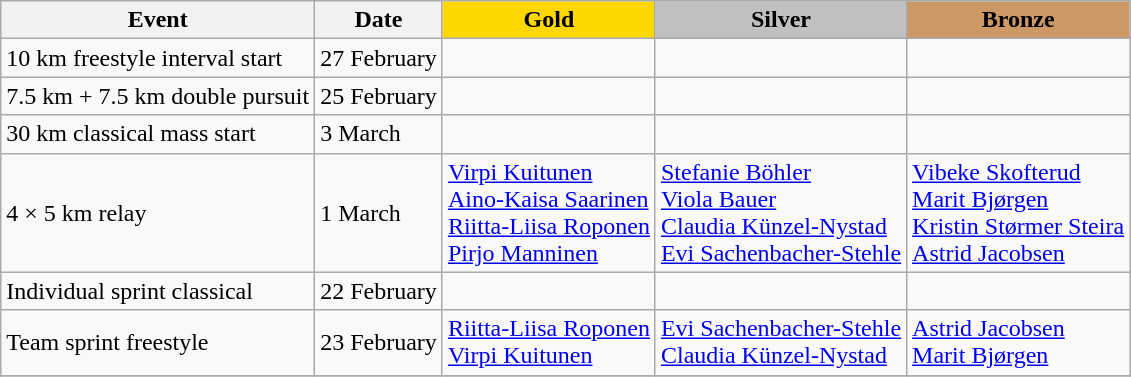<table class="wikitable">
<tr>
<th>Event</th>
<th>Date</th>
<td align=center style="background:gold;"><strong>Gold</strong></td>
<td align=center style="background:silver;"><strong>Silver</strong></td>
<td align=center style="background:#c96;"><strong>Bronze</strong></td>
</tr>
<tr>
<td>10 km freestyle interval start<br></td>
<td>27 February</td>
<td></td>
<td></td>
<td></td>
</tr>
<tr>
<td>7.5 km + 7.5 km double pursuit</td>
<td>25 February</td>
<td></td>
<td></td>
<td></td>
</tr>
<tr>
<td>30 km classical mass start</td>
<td>3 March</td>
<td></td>
<td></td>
<td></td>
</tr>
<tr>
<td>4 × 5 km relay</td>
<td>1 March</td>
<td><a href='#'>Virpi Kuitunen</a><br><a href='#'>Aino-Kaisa Saarinen</a><br><a href='#'>Riitta-Liisa Roponen</a><br><a href='#'>Pirjo Manninen</a><br></td>
<td><a href='#'>Stefanie Böhler</a><br><a href='#'>Viola Bauer</a><br><a href='#'>Claudia Künzel-Nystad</a><br><a href='#'>Evi Sachenbacher-Stehle</a><br></td>
<td><a href='#'>Vibeke Skofterud</a><br><a href='#'>Marit Bjørgen</a><br><a href='#'>Kristin Størmer Steira</a><br><a href='#'>Astrid Jacobsen</a><br></td>
</tr>
<tr>
<td>Individual sprint classical</td>
<td>22 February</td>
<td></td>
<td></td>
<td></td>
</tr>
<tr>
<td>Team sprint freestyle</td>
<td>23 February</td>
<td><a href='#'>Riitta-Liisa Roponen</a><br><a href='#'>Virpi Kuitunen</a><br></td>
<td><a href='#'>Evi Sachenbacher-Stehle</a><br><a href='#'>Claudia Künzel-Nystad</a><br></td>
<td><a href='#'>Astrid Jacobsen</a><br><a href='#'>Marit Bjørgen</a><br></td>
</tr>
<tr>
</tr>
</table>
